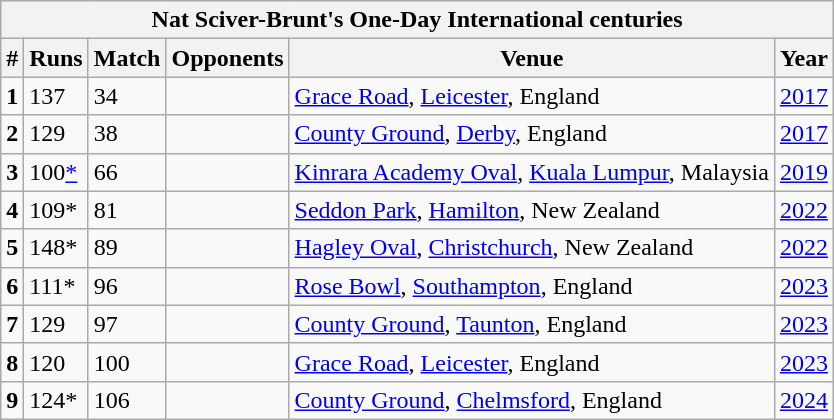<table class="wikitable">
<tr>
<th colspan="8">Nat Sciver-Brunt's One-Day International centuries</th>
</tr>
<tr>
<th>#</th>
<th>Runs</th>
<th>Match</th>
<th>Opponents</th>
<th>Venue</th>
<th>Year</th>
</tr>
<tr>
<td><strong>1</strong></td>
<td>137</td>
<td>34</td>
<td></td>
<td><a href='#'>Grace Road</a>, <a href='#'>Leicester</a>, England</td>
<td><a href='#'>2017</a></td>
</tr>
<tr>
<td><strong>2</strong></td>
<td>129</td>
<td>38</td>
<td></td>
<td><a href='#'>County Ground</a>, <a href='#'>Derby</a>, England</td>
<td><a href='#'>2017</a></td>
</tr>
<tr>
<td><strong>3</strong></td>
<td>100<a href='#'>*</a></td>
<td>66</td>
<td></td>
<td><a href='#'>Kinrara Academy Oval</a>, <a href='#'>Kuala Lumpur</a>, Malaysia</td>
<td><a href='#'>2019</a></td>
</tr>
<tr>
<td><strong>4</strong></td>
<td>109*</td>
<td>81</td>
<td></td>
<td><a href='#'>Seddon Park</a>, <a href='#'>Hamilton</a>, New Zealand</td>
<td><a href='#'>2022</a></td>
</tr>
<tr>
<td><strong>5</strong></td>
<td>148*</td>
<td>89</td>
<td></td>
<td><a href='#'>Hagley Oval</a>, <a href='#'>Christchurch</a>, New Zealand</td>
<td><a href='#'>2022</a></td>
</tr>
<tr>
<td><strong>6</strong></td>
<td>111*</td>
<td>96</td>
<td></td>
<td><a href='#'>Rose Bowl</a>, <a href='#'>Southampton</a>, England</td>
<td><a href='#'>2023</a></td>
</tr>
<tr>
<td><strong>7</strong></td>
<td>129</td>
<td>97</td>
<td></td>
<td><a href='#'>County Ground</a>, <a href='#'>Taunton</a>, England</td>
<td><a href='#'>2023</a></td>
</tr>
<tr>
<td><strong>8</strong></td>
<td>120</td>
<td>100</td>
<td></td>
<td><a href='#'>Grace Road</a>, <a href='#'>Leicester</a>, England</td>
<td><a href='#'>2023</a></td>
</tr>
<tr>
<td><strong>9</strong></td>
<td>124*</td>
<td>106</td>
<td></td>
<td><a href='#'>County Ground</a>, <a href='#'>Chelmsford</a>, England</td>
<td><a href='#'>2024</a></td>
</tr>
</table>
